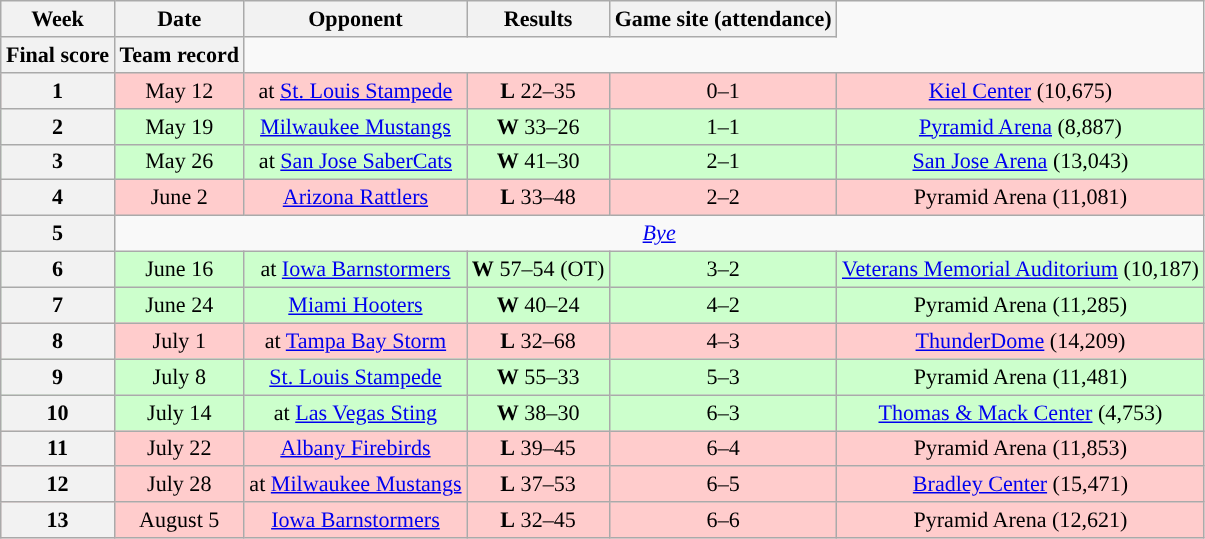<table class="wikitable" style="font-size: 92%;" "align=center">
<tr>
<th>Week</th>
<th>Date</th>
<th>Opponent</th>
<th>Results</th>
<th>Game site (attendance)</th>
</tr>
<tr>
<th>Final score</th>
<th>Team record</th>
</tr>
<tr style="background:#fcc">
<th>1</th>
<td style="text-align:center;">May 12</td>
<td style="text-align:center;">at <a href='#'>St. Louis Stampede</a></td>
<td style="text-align:center;"><strong>L</strong> 22–35</td>
<td style="text-align:center;">0–1</td>
<td style="text-align:center;"><a href='#'>Kiel Center</a> (10,675)</td>
</tr>
<tr style="background:#cfc">
<th>2</th>
<td style="text-align:center;">May 19</td>
<td style="text-align:center;"><a href='#'>Milwaukee Mustangs</a></td>
<td style="text-align:center;"><strong>W</strong> 33–26</td>
<td style="text-align:center;">1–1</td>
<td style="text-align:center;"><a href='#'>Pyramid Arena</a> (8,887)</td>
</tr>
<tr style="background:#cfc">
<th>3</th>
<td style="text-align:center;">May 26</td>
<td style="text-align:center;">at <a href='#'>San Jose SaberCats</a></td>
<td style="text-align:center;"><strong>W</strong> 41–30</td>
<td style="text-align:center;">2–1</td>
<td style="text-align:center;"><a href='#'>San Jose Arena</a> (13,043)</td>
</tr>
<tr style="background:#fcc">
<th>4</th>
<td style="text-align:center;">June 2</td>
<td style="text-align:center;"><a href='#'>Arizona Rattlers</a></td>
<td style="text-align:center;"><strong>L</strong> 33–48</td>
<td style="text-align:center;">2–2</td>
<td style="text-align:center;">Pyramid Arena (11,081)</td>
</tr>
<tr style=>
<th>5</th>
<td colspan="8" style="text-align:center;"><em><a href='#'>Bye</a></em></td>
</tr>
<tr style="background:#cfc">
<th>6</th>
<td style="text-align:center;">June 16</td>
<td style="text-align:center;">at <a href='#'>Iowa Barnstormers</a></td>
<td style="text-align:center;"><strong>W</strong> 57–54 (OT)</td>
<td style="text-align:center;">3–2</td>
<td style="text-align:center;"><a href='#'>Veterans Memorial Auditorium</a> (10,187)</td>
</tr>
<tr style="background:#cfc">
<th>7</th>
<td style="text-align:center;">June 24</td>
<td style="text-align:center;"><a href='#'>Miami Hooters</a></td>
<td style="text-align:center;"><strong>W</strong> 40–24</td>
<td style="text-align:center;">4–2</td>
<td style="text-align:center;">Pyramid Arena (11,285)</td>
</tr>
<tr style="background:#fcc">
<th>8</th>
<td style="text-align:center;">July 1</td>
<td style="text-align:center;">at <a href='#'>Tampa Bay Storm</a></td>
<td style="text-align:center;"><strong>L</strong> 32–68</td>
<td style="text-align:center;">4–3</td>
<td style="text-align:center;"><a href='#'>ThunderDome</a> (14,209)</td>
</tr>
<tr style="background:#cfc">
<th>9</th>
<td style="text-align:center;">July 8</td>
<td style="text-align:center;"><a href='#'>St. Louis Stampede</a></td>
<td style="text-align:center;"><strong>W</strong> 55–33</td>
<td style="text-align:center;">5–3</td>
<td style="text-align:center;">Pyramid Arena (11,481)</td>
</tr>
<tr style="background:#cfc">
<th>10</th>
<td style="text-align:center;">July 14</td>
<td style="text-align:center;">at <a href='#'>Las Vegas Sting</a></td>
<td style="text-align:center;"><strong>W</strong> 38–30</td>
<td style="text-align:center;">6–3</td>
<td style="text-align:center;"><a href='#'>Thomas & Mack Center</a> (4,753)</td>
</tr>
<tr style="background:#fcc">
<th>11</th>
<td style="text-align:center;">July 22</td>
<td style="text-align:center;"><a href='#'>Albany Firebirds</a></td>
<td style="text-align:center;"><strong>L</strong> 39–45</td>
<td style="text-align:center;">6–4</td>
<td style="text-align:center;">Pyramid Arena (11,853)</td>
</tr>
<tr style="background:#fcc">
<th>12</th>
<td style="text-align:center;">July 28</td>
<td style="text-align:center;">at <a href='#'>Milwaukee Mustangs</a></td>
<td style="text-align:center;"><strong>L</strong> 37–53</td>
<td style="text-align:center;">6–5</td>
<td style="text-align:center;"><a href='#'>Bradley Center</a> (15,471)</td>
</tr>
<tr style="background:#fcc">
<th>13</th>
<td style="text-align:center;">August 5</td>
<td style="text-align:center;"><a href='#'>Iowa Barnstormers</a></td>
<td style="text-align:center;"><strong>L</strong> 32–45</td>
<td style="text-align:center;">6–6</td>
<td style="text-align:center;">Pyramid Arena (12,621)</td>
</tr>
</table>
